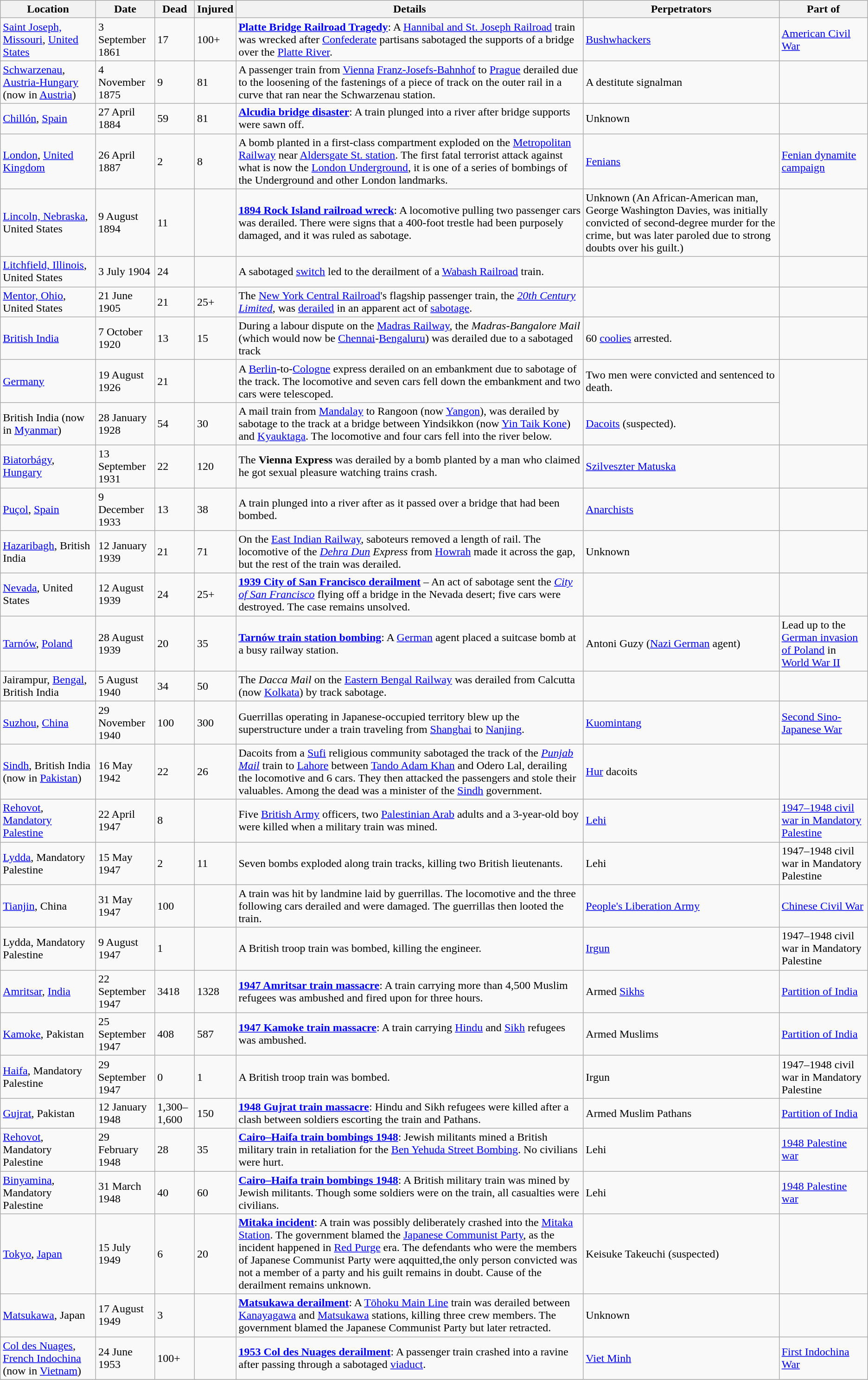<table class="wikitable sortable">
<tr>
<th>Location</th>
<th>Date</th>
<th>Dead</th>
<th>Injured</th>
<th>Details</th>
<th>Perpetrators</th>
<th>Part of</th>
</tr>
<tr>
<td> <a href='#'>Saint Joseph, Missouri</a>, <a href='#'>United States</a></td>
<td>3 September 1861</td>
<td>17</td>
<td>100+</td>
<td><strong><a href='#'>Platte Bridge Railroad Tragedy</a></strong>: A <a href='#'>Hannibal and St. Joseph Railroad</a> train was wrecked after <a href='#'>Confederate</a> partisans sabotaged the supports of a bridge over the <a href='#'>Platte River</a>.</td>
<td><a href='#'>Bushwhackers</a></td>
<td><a href='#'>American Civil War</a></td>
</tr>
<tr>
<td> <a href='#'>Schwarzenau</a>, <a href='#'>Austria-Hungary</a> (now in <a href='#'>Austria</a>)</td>
<td>4 November 1875</td>
<td>9</td>
<td>81</td>
<td>A passenger train from <a href='#'>Vienna</a> <a href='#'>Franz-Josefs-Bahnhof</a> to <a href='#'>Prague</a> derailed due to the loosening of the fastenings of a piece of track on the outer rail in a curve that ran near the Schwarzenau station.</td>
<td>A destitute signalman</td>
<td></td>
</tr>
<tr>
<td> <a href='#'>Chillón</a>, <a href='#'>Spain</a></td>
<td>27 April 1884</td>
<td>59</td>
<td>81</td>
<td><strong><a href='#'>Alcudia bridge disaster</a></strong>: A train plunged into a river after bridge supports were sawn off.</td>
<td>Unknown</td>
<td></td>
</tr>
<tr>
<td> <a href='#'>London</a>, <a href='#'>United Kingdom</a></td>
<td>26 April 1887</td>
<td>2</td>
<td>8</td>
<td>A bomb planted in a first-class compartment exploded on the <a href='#'>Metropolitan Railway</a>  near <a href='#'>Aldersgate St. station</a>. The first fatal terrorist attack against what is now the <a href='#'>London Underground</a>, it is one of a series of bombings of the Underground and other London landmarks.</td>
<td><a href='#'>Fenians</a></td>
<td><a href='#'>Fenian dynamite campaign</a></td>
</tr>
<tr>
<td> <a href='#'>Lincoln, Nebraska</a>, United States</td>
<td>9 August 1894</td>
<td>11</td>
<td></td>
<td><strong><a href='#'>1894 Rock Island railroad wreck</a></strong>: A locomotive pulling two passenger cars was derailed. There were signs that a 400-foot trestle had been purposely damaged, and it was ruled as sabotage.</td>
<td>Unknown (An African-American man, George Washington Davies, was initially convicted of second-degree murder for the crime, but was later paroled due to strong doubts over his guilt.)</td>
<td></td>
</tr>
<tr>
<td> <a href='#'>Litchfield, Illinois</a>, United States</td>
<td>3 July 1904</td>
<td>24</td>
<td></td>
<td>A sabotaged <a href='#'>switch</a> led to the derailment of a <a href='#'>Wabash Railroad</a> train.</td>
<td></td>
<td></td>
</tr>
<tr>
<td> <a href='#'>Mentor, Ohio</a>, United States</td>
<td>21 June 1905</td>
<td>21</td>
<td>25+</td>
<td>The <a href='#'>New York Central Railroad</a>'s flagship passenger train, the <em><a href='#'>20th Century Limited</a></em>, was <a href='#'>derailed</a> in an apparent act of <a href='#'>sabotage</a>.</td>
<td></td>
<td></td>
</tr>
<tr>
<td> <a href='#'>British India</a></td>
<td>7 October 1920</td>
<td>13</td>
<td>15</td>
<td>During a labour dispute on the <a href='#'>Madras Railway</a>, the <em>Madras-Bangalore Mail</em> (which would now be <a href='#'>Chennai</a>-<a href='#'>Bengaluru</a>) was derailed due to a sabotaged track</td>
<td>60 <a href='#'>coolies</a> arrested.</td>
<td></td>
</tr>
<tr>
<td> <a href='#'>Germany</a></td>
<td>19 August 1926</td>
<td>21</td>
<td></td>
<td>A <a href='#'>Berlin</a>-to-<a href='#'>Cologne</a> express derailed on an embankment due to sabotage of the track. The locomotive and seven cars fell down the embankment and two cars were telescoped.</td>
<td>Two men were convicted and sentenced to death.</td>
</tr>
<tr>
<td> British India (now in <a href='#'>Myanmar</a>)</td>
<td>28 January 1928</td>
<td>54</td>
<td>30</td>
<td>A mail train from <a href='#'>Mandalay</a> to Rangoon (now <a href='#'>Yangon</a>), was derailed by sabotage to the track at a bridge between Yindsikkon (now <a href='#'>Yin Taik Kone</a>) and <a href='#'>Kyauktaga</a>. The locomotive and four cars fell into the river  below.</td>
<td><a href='#'>Dacoits</a> (suspected).</td>
</tr>
<tr>
<td> <a href='#'>Biatorbágy</a>, <a href='#'>Hungary</a></td>
<td>13 September 1931</td>
<td>22</td>
<td>120</td>
<td>The <strong>Vienna Express</strong> was derailed by a bomb planted by a man who claimed he got sexual pleasure watching trains crash.</td>
<td><a href='#'>Szilveszter Matuska</a></td>
<td></td>
</tr>
<tr>
<td> <a href='#'>Puçol</a>, <a href='#'>Spain</a></td>
<td>9 December 1933</td>
<td>13</td>
<td>38</td>
<td>A train plunged into a river after as it passed over a bridge that had been bombed.</td>
<td><a href='#'>Anarchists</a></td>
<td></td>
</tr>
<tr>
<td> <a href='#'>Hazaribagh</a>, British India</td>
<td>12 January 1939</td>
<td>21</td>
<td>71</td>
<td>On the <a href='#'>East Indian Railway</a>, saboteurs removed a  length of rail. The locomotive of the <em><a href='#'>Dehra Dun</a> Express</em> from <a href='#'>Howrah</a> made it across the gap, but the rest of the train was derailed.</td>
<td>Unknown</td>
</tr>
<tr>
<td> <a href='#'>Nevada</a>, United States</td>
<td>12 August 1939</td>
<td>24</td>
<td>25+</td>
<td><strong><a href='#'>1939 City of San Francisco derailment</a></strong> – An act of sabotage sent the <em><a href='#'>City of San Francisco</a></em> flying off a bridge in the Nevada desert; five cars were destroyed. The case remains unsolved.</td>
<td></td>
<td></td>
</tr>
<tr>
<td> <a href='#'>Tarnów</a>, <a href='#'>Poland</a></td>
<td>28 August 1939</td>
<td>20</td>
<td>35</td>
<td><strong><a href='#'>Tarnów train station bombing</a></strong>: A <a href='#'>German</a> agent placed a suitcase bomb at a busy railway station.</td>
<td>Antoni Guzy (<a href='#'>Nazi German</a> agent)</td>
<td>Lead up to the <a href='#'>German invasion of Poland</a> in <a href='#'>World War II</a></td>
</tr>
<tr>
<td> Jairampur, <a href='#'>Bengal</a>, British India</td>
<td>5 August 1940</td>
<td>34</td>
<td>50</td>
<td>The <em>Dacca Mail</em> on the <a href='#'>Eastern Bengal Railway</a> was derailed  from Calcutta (now <a href='#'>Kolkata</a>) by track sabotage.</td>
<td></td>
</tr>
<tr>
<td> <a href='#'>Suzhou</a>, <a href='#'>China</a></td>
<td>29 November 1940</td>
<td>100</td>
<td>300</td>
<td>Guerrillas operating in Japanese-occupied territory blew up the superstructure under a train traveling from <a href='#'>Shanghai</a> to <a href='#'>Nanjing</a>.</td>
<td><a href='#'>Kuomintang</a></td>
<td><a href='#'>Second Sino-Japanese War</a></td>
</tr>
<tr>
<td> <a href='#'>Sindh</a>, British India (now in <a href='#'>Pakistan</a>)</td>
<td>16 May 1942</td>
<td>22</td>
<td>26</td>
<td>Dacoits from a <a href='#'>Sufi</a> religious community sabotaged the track of the <em><a href='#'>Punjab Mail</a></em> train to <a href='#'>Lahore</a> between <a href='#'>Tando Adam Khan</a> and Odero Lal, derailing the locomotive and 6 cars. They then attacked the passengers and stole their valuables. Among the dead was a minister of the <a href='#'>Sindh</a> government.</td>
<td><a href='#'>Hur</a> dacoits</td>
<td></td>
</tr>
<tr>
<td> <a href='#'>Rehovot</a>, <a href='#'>Mandatory Palestine</a></td>
<td>22 April 1947</td>
<td>8</td>
<td></td>
<td>Five <a href='#'>British Army</a> officers, two <a href='#'>Palestinian Arab</a> adults and a 3-year-old boy were killed when a military train was mined.</td>
<td><a href='#'>Lehi</a></td>
<td><a href='#'>1947–1948 civil war in Mandatory Palestine</a></td>
</tr>
<tr>
<td> <a href='#'>Lydda</a>, Mandatory Palestine</td>
<td>15 May 1947</td>
<td>2</td>
<td>11</td>
<td>Seven bombs exploded along train tracks, killing two British lieutenants.</td>
<td>Lehi</td>
<td>1947–1948 civil war in Mandatory Palestine</td>
</tr>
<tr>
<td> <a href='#'>Tianjin</a>, China</td>
<td>31 May 1947</td>
<td>100</td>
<td></td>
<td>A train was hit by landmine laid by guerrillas. The locomotive and the three following cars derailed and were damaged. The guerrillas then looted the train.</td>
<td><a href='#'>People's Liberation Army</a></td>
<td><a href='#'>Chinese Civil War</a></td>
</tr>
<tr>
<td> Lydda, Mandatory Palestine</td>
<td>9 August 1947</td>
<td>1</td>
<td></td>
<td>A British troop train was bombed, killing the engineer.</td>
<td><a href='#'>Irgun</a></td>
<td>1947–1948 civil war in Mandatory Palestine</td>
</tr>
<tr>
<td> <a href='#'>Amritsar</a>, <a href='#'>India</a></td>
<td>22 September 1947</td>
<td>3418</td>
<td>1328</td>
<td><strong><a href='#'>1947 Amritsar train massacre</a></strong>: A train carrying more than 4,500 Muslim refugees was ambushed and fired upon for three hours.</td>
<td>Armed <a href='#'>Sikhs</a></td>
<td><a href='#'>Partition of India</a></td>
</tr>
<tr>
<td> <a href='#'>Kamoke</a>, Pakistan</td>
<td>25 September 1947</td>
<td>408 <br></td>
<td>587 </td>
<td><strong><a href='#'>1947 Kamoke train massacre</a></strong>: A train carrying <a href='#'>Hindu</a> and <a href='#'>Sikh</a> refugees was ambushed.</td>
<td>Armed Muslims</td>
<td><a href='#'>Partition of India</a></td>
</tr>
<tr>
<td> <a href='#'>Haifa</a>, Mandatory Palestine</td>
<td>29 September 1947</td>
<td>0</td>
<td>1</td>
<td>A British troop train was bombed.</td>
<td>Irgun</td>
<td>1947–1948 civil war in Mandatory Palestine</td>
</tr>
<tr>
<td> <a href='#'>Gujrat</a>, Pakistan</td>
<td>12 January 1948</td>
<td>1,300–1,600</td>
<td>150</td>
<td><strong><a href='#'>1948 Gujrat train massacre</a></strong>: Hindu and Sikh refugees were killed after a clash between soldiers escorting the train and Pathans.</td>
<td>Armed Muslim Pathans</td>
<td><a href='#'>Partition of India</a></td>
</tr>
<tr>
<td> <a href='#'>Rehovot</a>, Mandatory Palestine</td>
<td>29 February 1948</td>
<td>28</td>
<td>35</td>
<td><strong><a href='#'>Cairo–Haifa train bombings 1948</a></strong>: Jewish militants mined a British military train in retaliation for the <a href='#'>Ben Yehuda Street Bombing</a>. No civilians were hurt.</td>
<td>Lehi</td>
<td><a href='#'>1948 Palestine war</a></td>
</tr>
<tr>
<td> <a href='#'>Binyamina</a>, Mandatory Palestine</td>
<td>31 March 1948</td>
<td>40</td>
<td>60</td>
<td><strong><a href='#'>Cairo–Haifa train bombings 1948</a></strong>: A British military train was mined by Jewish militants. Though some soldiers were on the train, all casualties were civilians.</td>
<td>Lehi</td>
<td><a href='#'>1948 Palestine war</a></td>
</tr>
<tr>
<td> <a href='#'>Tokyo</a>, <a href='#'>Japan</a></td>
<td>15 July 1949</td>
<td>6</td>
<td>20</td>
<td><strong><a href='#'>Mitaka incident</a></strong>: A train was possibly deliberately crashed into the <a href='#'>Mitaka Station</a>. The government blamed the <a href='#'>Japanese Communist Party</a>, as the incident happened in <a href='#'>Red Purge</a> era. The defendants who were the members of Japanese Communist Party were aqquitted,the only person convicted was not a member of a party and his guilt remains in doubt. Cause of the derailment remains unknown.</td>
<td>Keisuke Takeuchi (suspected)</td>
<td></td>
</tr>
<tr>
<td> <a href='#'>Matsukawa</a>, Japan</td>
<td>17 August 1949</td>
<td>3</td>
<td></td>
<td><strong><a href='#'>Matsukawa derailment</a></strong>: A <a href='#'>Tōhoku Main Line</a> train was derailed between <a href='#'>Kanayagawa</a> and <a href='#'>Matsukawa</a> stations, killing three crew members. The government blamed the Japanese Communist Party but later retracted.</td>
<td>Unknown</td>
<td></td>
</tr>
<tr>
<td> <a href='#'>Col des Nuages</a>, <a href='#'>French Indochina</a> (now in <a href='#'>Vietnam</a>)</td>
<td>24 June 1953</td>
<td>100+</td>
<td></td>
<td><strong><a href='#'>1953 Col des Nuages derailment</a></strong>: A passenger train crashed into a ravine after passing through a sabotaged <a href='#'>viaduct</a>.</td>
<td><a href='#'>Viet Minh</a></td>
<td><a href='#'>First Indochina War</a></td>
</tr>
</table>
